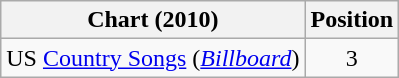<table class="wikitable sortable">
<tr>
<th scope="col">Chart (2010)</th>
<th scope="col">Position</th>
</tr>
<tr>
<td>US <a href='#'>Country Songs</a> (<em><a href='#'>Billboard</a></em>)</td>
<td align="center">3</td>
</tr>
</table>
